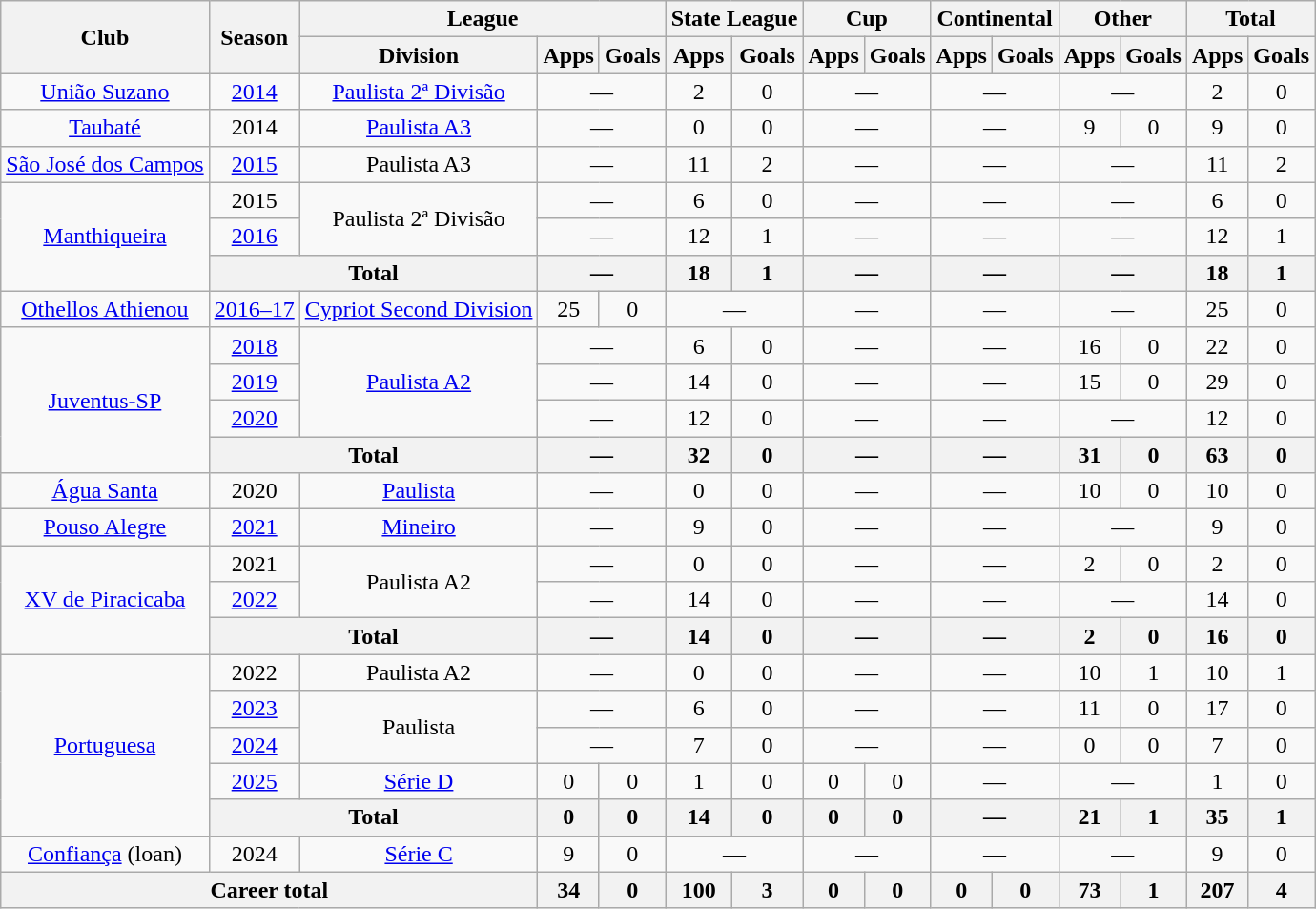<table class="wikitable" style="text-align: center;">
<tr>
<th rowspan="2">Club</th>
<th rowspan="2">Season</th>
<th colspan="3">League</th>
<th colspan="2">State League</th>
<th colspan="2">Cup</th>
<th colspan="2">Continental</th>
<th colspan="2">Other</th>
<th colspan="2">Total</th>
</tr>
<tr>
<th>Division</th>
<th>Apps</th>
<th>Goals</th>
<th>Apps</th>
<th>Goals</th>
<th>Apps</th>
<th>Goals</th>
<th>Apps</th>
<th>Goals</th>
<th>Apps</th>
<th>Goals</th>
<th>Apps</th>
<th>Goals</th>
</tr>
<tr>
<td valign="center"><a href='#'>União Suzano</a></td>
<td><a href='#'>2014</a></td>
<td><a href='#'>Paulista 2ª Divisão</a></td>
<td colspan="2">—</td>
<td>2</td>
<td>0</td>
<td colspan="2">—</td>
<td colspan="2">—</td>
<td colspan="2">—</td>
<td>2</td>
<td>0</td>
</tr>
<tr>
<td valign="center"><a href='#'>Taubaté</a></td>
<td>2014</td>
<td><a href='#'>Paulista A3</a></td>
<td colspan="2">—</td>
<td>0</td>
<td>0</td>
<td colspan="2">—</td>
<td colspan="2">—</td>
<td>9</td>
<td>0</td>
<td>9</td>
<td>0</td>
</tr>
<tr>
<td valign="center"><a href='#'>São José dos Campos</a></td>
<td><a href='#'>2015</a></td>
<td>Paulista A3</td>
<td colspan="2">—</td>
<td>11</td>
<td>2</td>
<td colspan="2">—</td>
<td colspan="2">—</td>
<td colspan="2">—</td>
<td>11</td>
<td>2</td>
</tr>
<tr>
<td rowspan="3" valign="center"><a href='#'>Manthiqueira</a></td>
<td>2015</td>
<td rowspan="2">Paulista 2ª Divisão</td>
<td colspan="2">—</td>
<td>6</td>
<td>0</td>
<td colspan="2">—</td>
<td colspan="2">—</td>
<td colspan="2">—</td>
<td>6</td>
<td>0</td>
</tr>
<tr>
<td><a href='#'>2016</a></td>
<td colspan="2">—</td>
<td>12</td>
<td>1</td>
<td colspan="2">—</td>
<td colspan="2">—</td>
<td colspan="2">—</td>
<td>12</td>
<td>1</td>
</tr>
<tr>
<th colspan="2">Total</th>
<th colspan="2">—</th>
<th>18</th>
<th>1</th>
<th colspan="2">—</th>
<th colspan="2">—</th>
<th colspan="2">—</th>
<th>18</th>
<th>1</th>
</tr>
<tr>
<td valign="center"><a href='#'>Othellos Athienou</a></td>
<td><a href='#'>2016–17</a></td>
<td><a href='#'>Cypriot Second Division</a></td>
<td>25</td>
<td>0</td>
<td colspan="2">—</td>
<td colspan="2">—</td>
<td colspan="2">—</td>
<td colspan="2">—</td>
<td>25</td>
<td>0</td>
</tr>
<tr>
<td rowspan="4" valign="center"><a href='#'>Juventus-SP</a></td>
<td><a href='#'>2018</a></td>
<td rowspan="3"><a href='#'>Paulista A2</a></td>
<td colspan="2">—</td>
<td>6</td>
<td>0</td>
<td colspan="2">—</td>
<td colspan="2">—</td>
<td>16</td>
<td>0</td>
<td>22</td>
<td>0</td>
</tr>
<tr>
<td><a href='#'>2019</a></td>
<td colspan="2">—</td>
<td>14</td>
<td>0</td>
<td colspan="2">—</td>
<td colspan="2">—</td>
<td>15</td>
<td>0</td>
<td>29</td>
<td>0</td>
</tr>
<tr>
<td><a href='#'>2020</a></td>
<td colspan="2">—</td>
<td>12</td>
<td>0</td>
<td colspan="2">—</td>
<td colspan="2">—</td>
<td colspan="2">—</td>
<td>12</td>
<td>0</td>
</tr>
<tr>
<th colspan="2">Total</th>
<th colspan="2">—</th>
<th>32</th>
<th>0</th>
<th colspan="2">—</th>
<th colspan="2">—</th>
<th>31</th>
<th>0</th>
<th>63</th>
<th>0</th>
</tr>
<tr>
<td valign="center"><a href='#'>Água Santa</a></td>
<td>2020</td>
<td><a href='#'>Paulista</a></td>
<td colspan="2">—</td>
<td>0</td>
<td>0</td>
<td colspan="2">—</td>
<td colspan="2">—</td>
<td>10</td>
<td>0</td>
<td>10</td>
<td>0</td>
</tr>
<tr>
<td valign="center"><a href='#'>Pouso Alegre</a></td>
<td><a href='#'>2021</a></td>
<td><a href='#'>Mineiro</a></td>
<td colspan="2">—</td>
<td>9</td>
<td>0</td>
<td colspan="2">—</td>
<td colspan="2">—</td>
<td colspan="2">—</td>
<td>9</td>
<td>0</td>
</tr>
<tr>
<td rowspan="3" valign="center"><a href='#'>XV de Piracicaba</a></td>
<td>2021</td>
<td rowspan="2">Paulista A2</td>
<td colspan="2">—</td>
<td>0</td>
<td>0</td>
<td colspan="2">—</td>
<td colspan="2">—</td>
<td>2</td>
<td>0</td>
<td>2</td>
<td>0</td>
</tr>
<tr>
<td><a href='#'>2022</a></td>
<td colspan="2">—</td>
<td>14</td>
<td>0</td>
<td colspan="2">—</td>
<td colspan="2">—</td>
<td colspan="2">—</td>
<td>14</td>
<td>0</td>
</tr>
<tr>
<th colspan="2">Total</th>
<th colspan="2">—</th>
<th>14</th>
<th>0</th>
<th colspan="2">—</th>
<th colspan="2">—</th>
<th>2</th>
<th>0</th>
<th>16</th>
<th>0</th>
</tr>
<tr>
<td rowspan="5" valign="center"><a href='#'>Portuguesa</a></td>
<td>2022</td>
<td>Paulista A2</td>
<td colspan="2">—</td>
<td>0</td>
<td>0</td>
<td colspan="2">—</td>
<td colspan="2">—</td>
<td>10</td>
<td>1</td>
<td>10</td>
<td>1</td>
</tr>
<tr>
<td><a href='#'>2023</a></td>
<td rowspan="2">Paulista</td>
<td colspan="2">—</td>
<td>6</td>
<td>0</td>
<td colspan="2">—</td>
<td colspan="2">—</td>
<td>11</td>
<td>0</td>
<td>17</td>
<td>0</td>
</tr>
<tr>
<td><a href='#'>2024</a></td>
<td colspan="2">—</td>
<td>7</td>
<td>0</td>
<td colspan="2">—</td>
<td colspan="2">—</td>
<td>0</td>
<td>0</td>
<td>7</td>
<td>0</td>
</tr>
<tr>
<td><a href='#'>2025</a></td>
<td><a href='#'>Série D</a></td>
<td>0</td>
<td>0</td>
<td>1</td>
<td>0</td>
<td>0</td>
<td>0</td>
<td colspan="2">—</td>
<td colspan="2">—</td>
<td>1</td>
<td>0</td>
</tr>
<tr>
<th colspan="2">Total</th>
<th>0</th>
<th>0</th>
<th>14</th>
<th>0</th>
<th>0</th>
<th>0</th>
<th colspan="2">—</th>
<th>21</th>
<th>1</th>
<th>35</th>
<th>1</th>
</tr>
<tr>
<td valign="center"><a href='#'>Confiança</a> (loan)</td>
<td>2024</td>
<td><a href='#'>Série C</a></td>
<td>9</td>
<td>0</td>
<td colspan="2">—</td>
<td colspan="2">—</td>
<td colspan="2">—</td>
<td colspan="2">—</td>
<td>9</td>
<td>0</td>
</tr>
<tr>
<th colspan="3"><strong>Career total</strong></th>
<th>34</th>
<th>0</th>
<th>100</th>
<th>3</th>
<th>0</th>
<th>0</th>
<th>0</th>
<th>0</th>
<th>73</th>
<th>1</th>
<th>207</th>
<th>4</th>
</tr>
</table>
